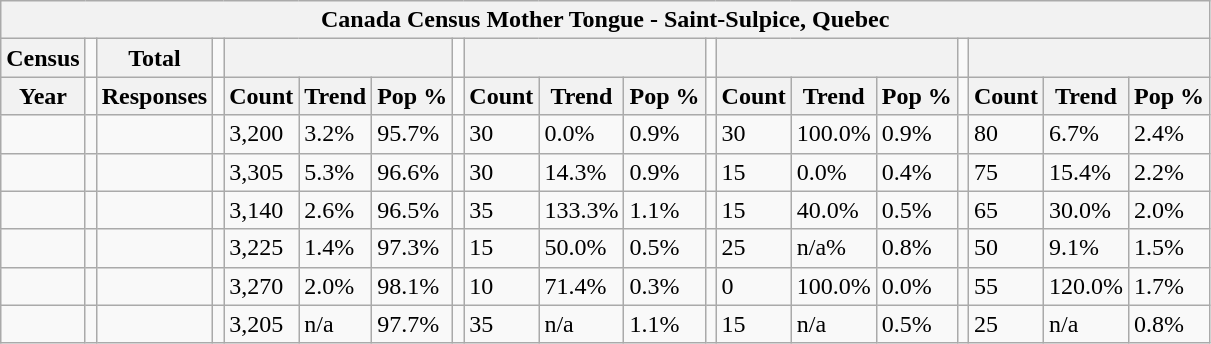<table class="wikitable">
<tr>
<th colspan="19">Canada Census Mother Tongue - Saint-Sulpice, Quebec</th>
</tr>
<tr>
<th>Census</th>
<td></td>
<th>Total</th>
<td colspan="1"></td>
<th colspan="3"></th>
<td colspan="1"></td>
<th colspan="3"></th>
<td colspan="1"></td>
<th colspan="3"></th>
<td colspan="1"></td>
<th colspan="3"></th>
</tr>
<tr>
<th>Year</th>
<td></td>
<th>Responses</th>
<td></td>
<th>Count</th>
<th>Trend</th>
<th>Pop %</th>
<td></td>
<th>Count</th>
<th>Trend</th>
<th>Pop %</th>
<td></td>
<th>Count</th>
<th>Trend</th>
<th>Pop %</th>
<td></td>
<th>Count</th>
<th>Trend</th>
<th>Pop %</th>
</tr>
<tr>
<td></td>
<td></td>
<td></td>
<td></td>
<td>3,200</td>
<td> 3.2%</td>
<td>95.7%</td>
<td></td>
<td>30</td>
<td> 0.0%</td>
<td>0.9%</td>
<td></td>
<td>30</td>
<td> 100.0%</td>
<td>0.9%</td>
<td></td>
<td>80</td>
<td> 6.7%</td>
<td>2.4%</td>
</tr>
<tr>
<td></td>
<td></td>
<td></td>
<td></td>
<td>3,305</td>
<td> 5.3%</td>
<td>96.6%</td>
<td></td>
<td>30</td>
<td> 14.3%</td>
<td>0.9%</td>
<td></td>
<td>15</td>
<td> 0.0%</td>
<td>0.4%</td>
<td></td>
<td>75</td>
<td> 15.4%</td>
<td>2.2%</td>
</tr>
<tr>
<td></td>
<td></td>
<td></td>
<td></td>
<td>3,140</td>
<td> 2.6%</td>
<td>96.5%</td>
<td></td>
<td>35</td>
<td> 133.3%</td>
<td>1.1%</td>
<td></td>
<td>15</td>
<td> 40.0%</td>
<td>0.5%</td>
<td></td>
<td>65</td>
<td> 30.0%</td>
<td>2.0%</td>
</tr>
<tr>
<td></td>
<td></td>
<td></td>
<td></td>
<td>3,225</td>
<td> 1.4%</td>
<td>97.3%</td>
<td></td>
<td>15</td>
<td> 50.0%</td>
<td>0.5%</td>
<td></td>
<td>25</td>
<td> n/a%</td>
<td>0.8%</td>
<td></td>
<td>50</td>
<td> 9.1%</td>
<td>1.5%</td>
</tr>
<tr>
<td></td>
<td></td>
<td></td>
<td></td>
<td>3,270</td>
<td> 2.0%</td>
<td>98.1%</td>
<td></td>
<td>10</td>
<td> 71.4%</td>
<td>0.3%</td>
<td></td>
<td>0</td>
<td> 100.0%</td>
<td>0.0%</td>
<td></td>
<td>55</td>
<td> 120.0%</td>
<td>1.7%</td>
</tr>
<tr>
<td></td>
<td></td>
<td></td>
<td></td>
<td>3,205</td>
<td>n/a</td>
<td>97.7%</td>
<td></td>
<td>35</td>
<td>n/a</td>
<td>1.1%</td>
<td></td>
<td>15</td>
<td>n/a</td>
<td>0.5%</td>
<td></td>
<td>25</td>
<td>n/a</td>
<td>0.8%</td>
</tr>
</table>
